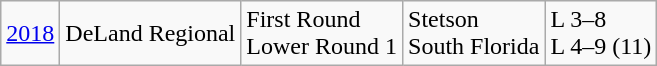<table class="wikitable">
<tr>
<td><a href='#'>2018</a></td>
<td>DeLand Regional</td>
<td>First Round<br>Lower Round 1</td>
<td>Stetson<br>South Florida</td>
<td>L 3–8<br>L 4–9 (11)</td>
</tr>
</table>
